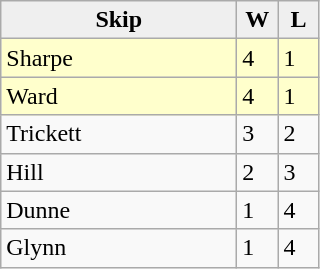<table class="wikitable">
<tr>
<th style="background:#efefef; width:150px;">Skip</th>
<th style="background:#efefef; width:20px;">W</th>
<th style="background:#efefef; width:20px;">L</th>
</tr>
<tr bgcolor=#ffffcc>
<td>Sharpe</td>
<td>4</td>
<td>1</td>
</tr>
<tr bgcolor=#ffffcc>
<td>Ward</td>
<td>4</td>
<td>1</td>
</tr>
<tr>
<td>Trickett</td>
<td>3</td>
<td>2</td>
</tr>
<tr>
<td>Hill</td>
<td>2</td>
<td>3</td>
</tr>
<tr>
<td>Dunne</td>
<td>1</td>
<td>4</td>
</tr>
<tr>
<td>Glynn</td>
<td>1</td>
<td>4</td>
</tr>
</table>
